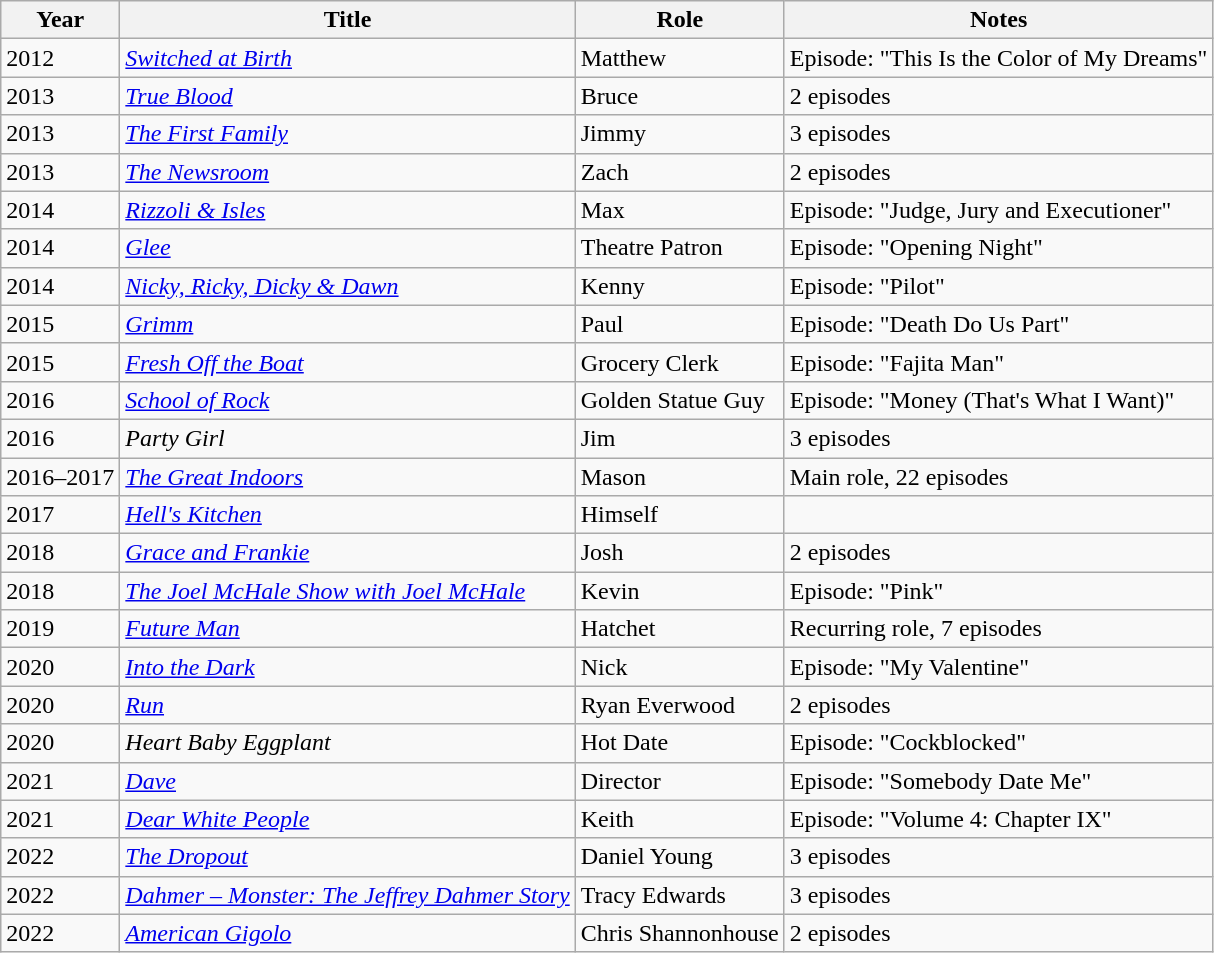<table class="wikitable sortable">
<tr>
<th>Year</th>
<th>Title</th>
<th>Role</th>
<th class="unsortable">Notes</th>
</tr>
<tr>
<td>2012</td>
<td><em><a href='#'>Switched at Birth</a></em></td>
<td>Matthew</td>
<td>Episode: "This Is the Color of My Dreams"</td>
</tr>
<tr>
<td>2013</td>
<td><em><a href='#'>True Blood</a></em></td>
<td>Bruce</td>
<td>2 episodes</td>
</tr>
<tr>
<td>2013</td>
<td><em><a href='#'>The First Family</a></em></td>
<td>Jimmy</td>
<td>3 episodes</td>
</tr>
<tr>
<td>2013</td>
<td><em><a href='#'>The Newsroom</a></em></td>
<td>Zach</td>
<td>2 episodes</td>
</tr>
<tr>
<td>2014</td>
<td><em><a href='#'>Rizzoli & Isles</a></em></td>
<td>Max</td>
<td>Episode: "Judge, Jury and Executioner"</td>
</tr>
<tr>
<td>2014</td>
<td><em><a href='#'>Glee</a></em></td>
<td>Theatre Patron</td>
<td>Episode: "Opening Night"</td>
</tr>
<tr>
<td>2014</td>
<td><em><a href='#'>Nicky, Ricky, Dicky & Dawn</a></em></td>
<td>Kenny</td>
<td>Episode: "Pilot"</td>
</tr>
<tr>
<td>2015</td>
<td><em><a href='#'>Grimm</a></em></td>
<td>Paul</td>
<td>Episode: "Death Do Us Part"</td>
</tr>
<tr>
<td>2015</td>
<td><em><a href='#'>Fresh Off the Boat</a></em></td>
<td>Grocery Clerk</td>
<td>Episode: "Fajita Man"</td>
</tr>
<tr>
<td>2016</td>
<td><em><a href='#'>School of Rock</a></em></td>
<td>Golden Statue Guy</td>
<td>Episode: "Money (That's What I Want)"</td>
</tr>
<tr>
<td>2016</td>
<td><em>Party Girl</em></td>
<td>Jim</td>
<td>3 episodes</td>
</tr>
<tr>
<td>2016–2017</td>
<td><em><a href='#'>The Great Indoors</a></em></td>
<td>Mason</td>
<td>Main role, 22 episodes</td>
</tr>
<tr>
<td>2017</td>
<td><em><a href='#'>Hell's Kitchen</a></em></td>
<td>Himself</td>
<td></td>
</tr>
<tr>
<td>2018</td>
<td><em><a href='#'>Grace and Frankie</a></em></td>
<td>Josh</td>
<td>2 episodes</td>
</tr>
<tr>
<td>2018</td>
<td><em><a href='#'>The Joel McHale Show with Joel McHale</a></em></td>
<td>Kevin</td>
<td>Episode: "Pink"</td>
</tr>
<tr>
<td>2019</td>
<td><em><a href='#'>Future Man</a></em></td>
<td>Hatchet</td>
<td>Recurring role, 7 episodes</td>
</tr>
<tr>
<td>2020</td>
<td><em><a href='#'>Into the Dark</a></em></td>
<td>Nick</td>
<td>Episode: "My Valentine"</td>
</tr>
<tr>
<td>2020</td>
<td><em><a href='#'>Run</a></em></td>
<td>Ryan Everwood</td>
<td>2 episodes</td>
</tr>
<tr>
<td>2020</td>
<td><em>Heart Baby Eggplant</em></td>
<td>Hot Date</td>
<td>Episode: "Cockblocked"</td>
</tr>
<tr>
<td>2021</td>
<td><em><a href='#'>Dave</a></em></td>
<td>Director</td>
<td>Episode: "Somebody Date Me"</td>
</tr>
<tr>
<td>2021</td>
<td><em><a href='#'>Dear White People</a></em></td>
<td>Keith</td>
<td>Episode: "Volume 4: Chapter IX"</td>
</tr>
<tr>
<td>2022</td>
<td><em><a href='#'>The Dropout</a></em></td>
<td>Daniel Young</td>
<td>3 episodes</td>
</tr>
<tr>
<td>2022</td>
<td><em><a href='#'>Dahmer – Monster: The Jeffrey Dahmer Story</a></em></td>
<td>Tracy Edwards</td>
<td>3 episodes</td>
</tr>
<tr>
<td>2022</td>
<td><em><a href='#'>American Gigolo</a></em></td>
<td>Chris Shannonhouse</td>
<td>2 episodes</td>
</tr>
</table>
